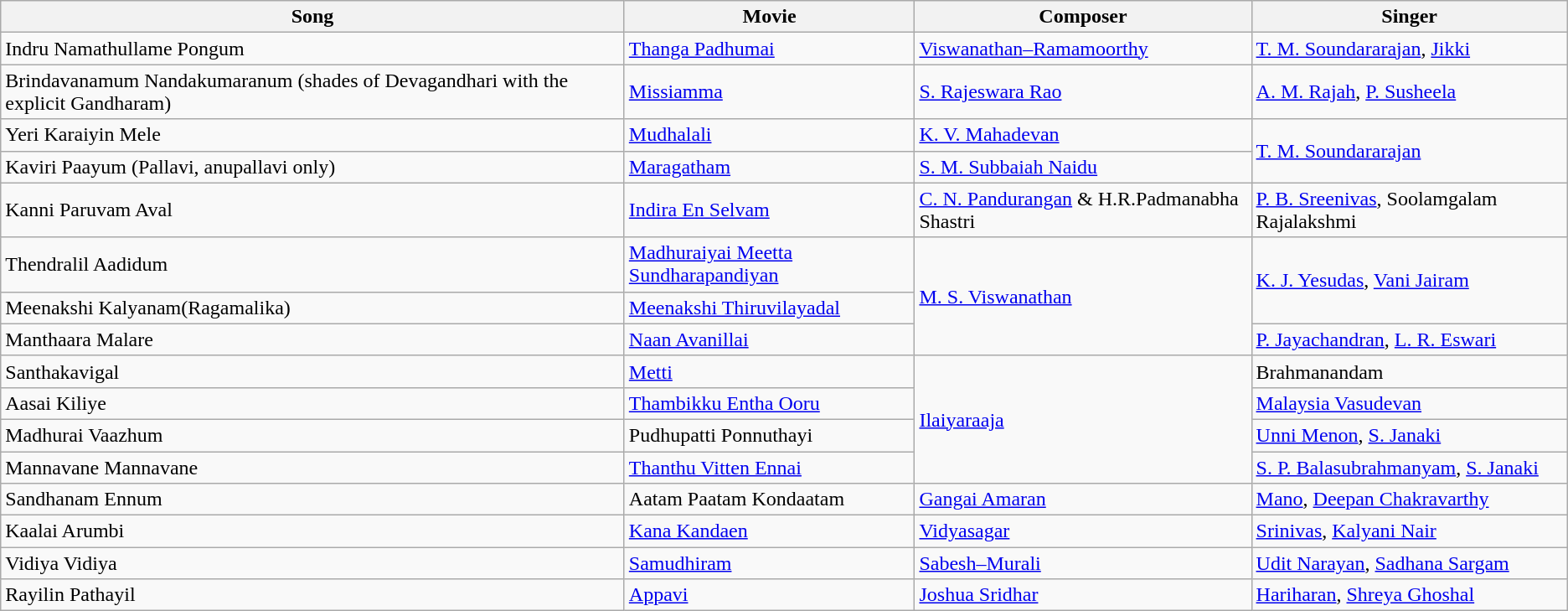<table class="wikitable">
<tr>
<th>Song</th>
<th>Movie</th>
<th>Composer</th>
<th>Singer</th>
</tr>
<tr>
<td>Indru Namathullame Pongum</td>
<td><a href='#'>Thanga Padhumai</a></td>
<td><a href='#'>Viswanathan–Ramamoorthy</a></td>
<td><a href='#'>T. M. Soundararajan</a>, <a href='#'>Jikki</a></td>
</tr>
<tr>
<td>Brindavanamum Nandakumaranum (shades of Devagandhari with the explicit Gandharam)</td>
<td><a href='#'>Missiamma</a></td>
<td><a href='#'>S. Rajeswara Rao</a></td>
<td><a href='#'>A. M. Rajah</a>, <a href='#'>P. Susheela</a></td>
</tr>
<tr>
<td>Yeri Karaiyin Mele</td>
<td><a href='#'>Mudhalali</a></td>
<td><a href='#'>K. V. Mahadevan</a></td>
<td rowspan=2><a href='#'>T. M. Soundararajan</a></td>
</tr>
<tr>
<td>Kaviri Paayum (Pallavi, anupallavi only)</td>
<td><a href='#'>Maragatham</a></td>
<td><a href='#'>S. M. Subbaiah Naidu</a></td>
</tr>
<tr>
<td>Kanni Paruvam Aval</td>
<td><a href='#'>Indira En Selvam</a></td>
<td><a href='#'>C. N. Pandurangan</a> & H.R.Padmanabha Shastri</td>
<td><a href='#'>P. B. Sreenivas</a>, Soolamgalam Rajalakshmi</td>
</tr>
<tr>
<td>Thendralil Aadidum</td>
<td><a href='#'>Madhuraiyai Meetta Sundharapandiyan</a></td>
<td rowspan=3><a href='#'>M. S. Viswanathan</a></td>
<td rowspan=2><a href='#'>K. J. Yesudas</a>, <a href='#'>Vani Jairam</a></td>
</tr>
<tr>
<td>Meenakshi Kalyanam(Ragamalika)</td>
<td><a href='#'>Meenakshi Thiruvilayadal</a></td>
</tr>
<tr>
<td>Manthaara Malare</td>
<td><a href='#'>Naan Avanillai</a></td>
<td><a href='#'>P. Jayachandran</a>, <a href='#'>L. R. Eswari</a></td>
</tr>
<tr>
<td>Santhakavigal</td>
<td><a href='#'>Metti</a></td>
<td rowspan="4"><a href='#'>Ilaiyaraaja</a></td>
<td>Brahmanandam</td>
</tr>
<tr>
<td>Aasai Kiliye</td>
<td><a href='#'>Thambikku Entha Ooru</a></td>
<td><a href='#'>Malaysia Vasudevan</a></td>
</tr>
<tr>
<td>Madhurai Vaazhum</td>
<td>Pudhupatti Ponnuthayi</td>
<td><a href='#'>Unni Menon</a>, <a href='#'>S. Janaki</a></td>
</tr>
<tr>
<td>Mannavane Mannavane</td>
<td><a href='#'>Thanthu Vitten Ennai</a></td>
<td><a href='#'>S. P. Balasubrahmanyam</a>, <a href='#'>S. Janaki</a></td>
</tr>
<tr>
<td>Sandhanam Ennum</td>
<td>Aatam Paatam Kondaatam</td>
<td><a href='#'>Gangai Amaran</a></td>
<td><a href='#'>Mano</a>, <a href='#'>Deepan Chakravarthy</a></td>
</tr>
<tr>
<td>Kaalai Arumbi</td>
<td><a href='#'>Kana Kandaen</a></td>
<td><a href='#'>Vidyasagar</a></td>
<td><a href='#'>Srinivas</a>, <a href='#'>Kalyani Nair</a></td>
</tr>
<tr>
<td>Vidiya Vidiya</td>
<td><a href='#'>Samudhiram</a></td>
<td><a href='#'>Sabesh–Murali</a></td>
<td><a href='#'>Udit Narayan</a>, <a href='#'>Sadhana Sargam</a></td>
</tr>
<tr>
<td>Rayilin Pathayil</td>
<td><a href='#'>Appavi</a></td>
<td><a href='#'>Joshua Sridhar</a></td>
<td><a href='#'>Hariharan</a>, <a href='#'>Shreya Ghoshal</a></td>
</tr>
</table>
